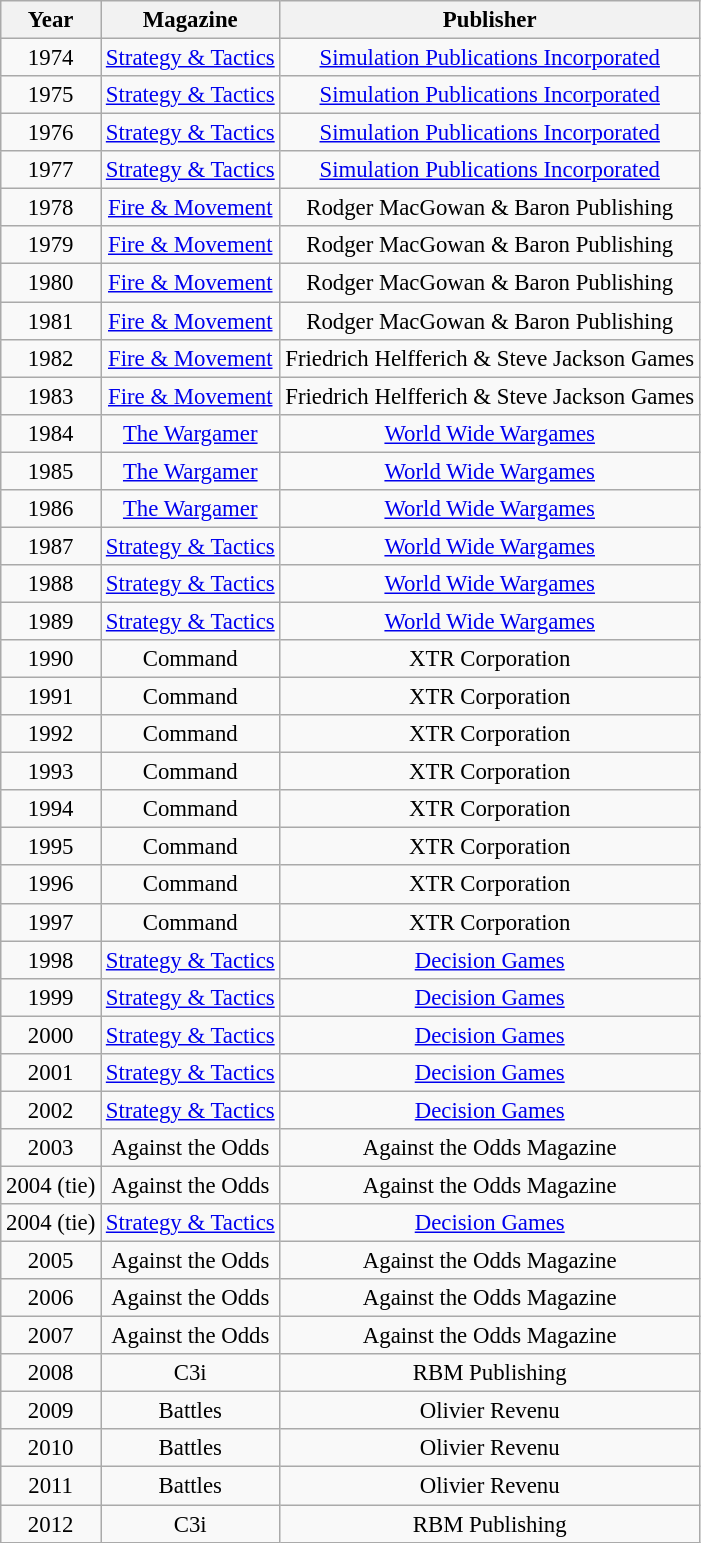<table class="wikitable" style="font-size: 95%">
<tr>
<th>Year</th>
<th>Magazine</th>
<th>Publisher</th>
</tr>
<tr align="center">
<td>1974</td>
<td><a href='#'>Strategy & Tactics</a></td>
<td><a href='#'>Simulation Publications Incorporated</a></td>
</tr>
<tr align="center">
<td>1975</td>
<td><a href='#'>Strategy & Tactics</a></td>
<td><a href='#'>Simulation Publications Incorporated</a></td>
</tr>
<tr align="center">
<td>1976</td>
<td><a href='#'>Strategy & Tactics</a></td>
<td><a href='#'>Simulation Publications Incorporated</a></td>
</tr>
<tr align="center">
<td>1977</td>
<td><a href='#'>Strategy & Tactics</a></td>
<td><a href='#'>Simulation Publications Incorporated</a></td>
</tr>
<tr align="center">
<td>1978</td>
<td><a href='#'>Fire & Movement</a></td>
<td>Rodger MacGowan & Baron Publishing</td>
</tr>
<tr align="center">
<td>1979</td>
<td><a href='#'>Fire & Movement</a></td>
<td>Rodger MacGowan & Baron Publishing</td>
</tr>
<tr align="center">
<td>1980</td>
<td><a href='#'>Fire & Movement</a></td>
<td>Rodger MacGowan & Baron Publishing</td>
</tr>
<tr align="center">
<td>1981</td>
<td><a href='#'>Fire & Movement</a></td>
<td>Rodger MacGowan & Baron Publishing</td>
</tr>
<tr align="center">
<td>1982</td>
<td><a href='#'>Fire & Movement</a></td>
<td>Friedrich Helfferich & Steve Jackson Games</td>
</tr>
<tr align="center">
<td>1983</td>
<td><a href='#'>Fire & Movement</a></td>
<td>Friedrich Helfferich & Steve Jackson Games</td>
</tr>
<tr align="center">
<td>1984</td>
<td><a href='#'>The Wargamer</a></td>
<td><a href='#'>World Wide Wargames</a></td>
</tr>
<tr align="center">
<td>1985</td>
<td><a href='#'>The Wargamer</a></td>
<td><a href='#'>World Wide Wargames</a></td>
</tr>
<tr align="center">
<td>1986</td>
<td><a href='#'>The Wargamer</a></td>
<td><a href='#'>World Wide Wargames</a></td>
</tr>
<tr align="center">
<td>1987</td>
<td><a href='#'>Strategy & Tactics</a></td>
<td><a href='#'>World Wide Wargames</a></td>
</tr>
<tr align="center">
<td>1988</td>
<td><a href='#'>Strategy & Tactics</a></td>
<td><a href='#'>World Wide Wargames</a></td>
</tr>
<tr align="center">
<td>1989</td>
<td><a href='#'>Strategy & Tactics</a></td>
<td><a href='#'>World Wide Wargames</a></td>
</tr>
<tr align="center">
<td>1990</td>
<td>Command</td>
<td>XTR Corporation</td>
</tr>
<tr align="center">
<td>1991</td>
<td>Command</td>
<td>XTR Corporation</td>
</tr>
<tr align="center">
<td>1992</td>
<td>Command</td>
<td>XTR Corporation</td>
</tr>
<tr align="center">
<td>1993</td>
<td>Command</td>
<td>XTR Corporation</td>
</tr>
<tr align="center">
<td>1994</td>
<td>Command</td>
<td>XTR Corporation</td>
</tr>
<tr align="center">
<td>1995</td>
<td>Command</td>
<td>XTR Corporation</td>
</tr>
<tr align="center">
<td>1996</td>
<td>Command</td>
<td>XTR Corporation</td>
</tr>
<tr align="center">
<td>1997</td>
<td>Command</td>
<td>XTR Corporation</td>
</tr>
<tr align="center">
<td>1998</td>
<td><a href='#'>Strategy & Tactics</a></td>
<td><a href='#'>Decision Games</a></td>
</tr>
<tr align="center">
<td>1999</td>
<td><a href='#'>Strategy & Tactics</a></td>
<td><a href='#'>Decision Games</a></td>
</tr>
<tr align="center">
<td>2000</td>
<td><a href='#'>Strategy & Tactics</a></td>
<td><a href='#'>Decision Games</a></td>
</tr>
<tr align="center">
<td>2001</td>
<td><a href='#'>Strategy & Tactics</a></td>
<td><a href='#'>Decision Games</a></td>
</tr>
<tr align="center">
<td>2002</td>
<td><a href='#'>Strategy & Tactics</a></td>
<td><a href='#'>Decision Games</a></td>
</tr>
<tr align="center">
<td>2003</td>
<td>Against the Odds</td>
<td>Against the Odds Magazine</td>
</tr>
<tr align="center">
<td>2004 (tie)</td>
<td>Against the Odds</td>
<td>Against the Odds Magazine</td>
</tr>
<tr align="center">
<td>2004 (tie)</td>
<td><a href='#'>Strategy & Tactics</a></td>
<td><a href='#'>Decision Games</a></td>
</tr>
<tr align="center">
<td>2005</td>
<td>Against the Odds</td>
<td>Against the Odds Magazine</td>
</tr>
<tr align="center">
<td>2006</td>
<td>Against the Odds</td>
<td>Against the Odds Magazine</td>
</tr>
<tr align="center">
<td>2007</td>
<td>Against the Odds</td>
<td>Against the Odds Magazine</td>
</tr>
<tr align="center">
<td>2008</td>
<td>C3i</td>
<td>RBM Publishing</td>
</tr>
<tr align="center">
<td>2009</td>
<td>Battles</td>
<td>Olivier Revenu</td>
</tr>
<tr align="center">
<td>2010</td>
<td>Battles</td>
<td>Olivier Revenu</td>
</tr>
<tr align="center">
<td>2011</td>
<td>Battles</td>
<td>Olivier Revenu</td>
</tr>
<tr align="center">
<td>2012</td>
<td>C3i</td>
<td>RBM Publishing</td>
</tr>
</table>
